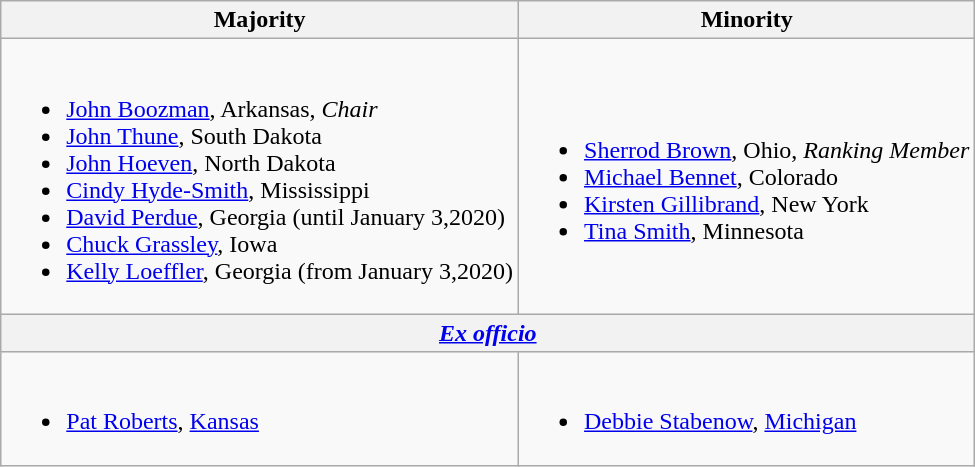<table class=wikitable>
<tr>
<th>Majority</th>
<th>Minority</th>
</tr>
<tr>
<td><br><ul><li><a href='#'>John Boozman</a>, Arkansas, <em>Chair</em></li><li><a href='#'>John Thune</a>, South Dakota</li><li><a href='#'>John Hoeven</a>, North Dakota</li><li><a href='#'>Cindy Hyde-Smith</a>, Mississippi</li><li><a href='#'>David Perdue</a>, Georgia (until January 3,2020)</li><li><a href='#'>Chuck Grassley</a>, Iowa</li><li><a href='#'>Kelly Loeffler</a>, Georgia (from January 3,2020)</li></ul></td>
<td><br><ul><li><a href='#'>Sherrod Brown</a>, Ohio, <em>Ranking Member</em></li><li><a href='#'>Michael Bennet</a>, Colorado</li><li><a href='#'>Kirsten Gillibrand</a>, New York</li><li><a href='#'>Tina Smith</a>, Minnesota</li></ul></td>
</tr>
<tr>
<th colspan=2><em><a href='#'>Ex officio</a></em></th>
</tr>
<tr>
<td><br><ul><li><a href='#'>Pat Roberts</a>, <a href='#'>Kansas</a></li></ul></td>
<td><br><ul><li><a href='#'>Debbie Stabenow</a>, <a href='#'>Michigan</a></li></ul></td>
</tr>
</table>
